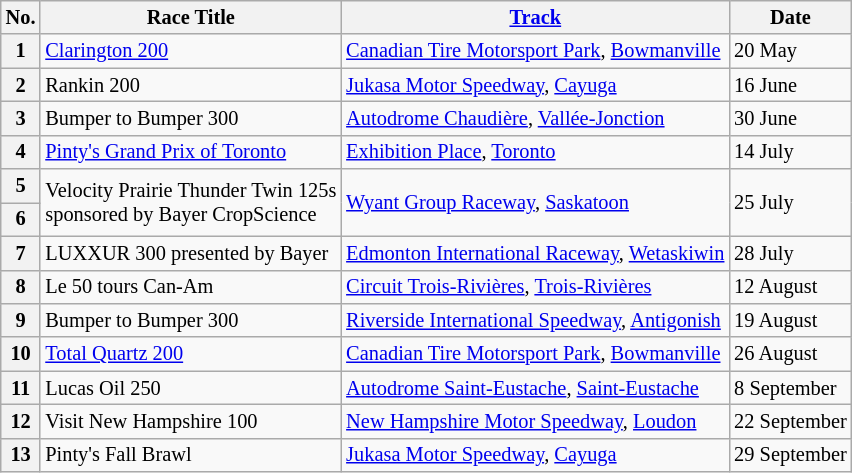<table class="wikitable" style="font-size:85%;">
<tr>
<th>No.</th>
<th>Race Title</th>
<th><a href='#'>Track</a></th>
<th>Date</th>
</tr>
<tr>
<th>1</th>
<td><a href='#'>Clarington 200</a></td>
<td><a href='#'>Canadian Tire Motorsport Park</a>, <a href='#'>Bowmanville</a></td>
<td>20 May</td>
</tr>
<tr>
<th>2</th>
<td>Rankin 200</td>
<td><a href='#'>Jukasa Motor Speedway</a>, <a href='#'>Cayuga</a></td>
<td>16 June</td>
</tr>
<tr>
<th>3</th>
<td>Bumper to Bumper 300</td>
<td><a href='#'>Autodrome Chaudière</a>, <a href='#'>Vallée-Jonction</a></td>
<td>30 June</td>
</tr>
<tr>
<th>4</th>
<td><a href='#'>Pinty's Grand Prix of Toronto</a></td>
<td><a href='#'>Exhibition Place</a>, <a href='#'>Toronto</a></td>
<td>14 July</td>
</tr>
<tr>
<th>5</th>
<td rowspan=2>Velocity Prairie Thunder Twin 125s<br>sponsored by Bayer CropScience</td>
<td rowspan=2><a href='#'>Wyant Group Raceway</a>, <a href='#'>Saskatoon</a></td>
<td rowspan=2>25 July</td>
</tr>
<tr>
<th>6</th>
</tr>
<tr>
<th>7</th>
<td>LUXXUR 300 presented by Bayer</td>
<td><a href='#'>Edmonton International Raceway</a>, <a href='#'>Wetaskiwin</a></td>
<td>28 July</td>
</tr>
<tr>
<th>8</th>
<td>Le 50 tours Can-Am</td>
<td><a href='#'>Circuit Trois-Rivières</a>, <a href='#'>Trois-Rivières</a></td>
<td>12 August</td>
</tr>
<tr>
<th>9</th>
<td>Bumper to Bumper 300</td>
<td><a href='#'>Riverside International Speedway</a>, <a href='#'>Antigonish</a></td>
<td>19 August</td>
</tr>
<tr>
<th>10</th>
<td><a href='#'>Total Quartz 200</a></td>
<td><a href='#'>Canadian Tire Motorsport Park</a>, <a href='#'>Bowmanville</a></td>
<td>26 August</td>
</tr>
<tr>
<th>11</th>
<td>Lucas Oil 250</td>
<td><a href='#'>Autodrome Saint-Eustache</a>, <a href='#'>Saint-Eustache</a></td>
<td>8 September</td>
</tr>
<tr>
<th>12</th>
<td>Visit New Hampshire 100</td>
<td><a href='#'>New Hampshire Motor Speedway</a>, <a href='#'>Loudon</a></td>
<td>22 September</td>
</tr>
<tr>
<th>13</th>
<td>Pinty's Fall Brawl</td>
<td><a href='#'>Jukasa Motor Speedway</a>, <a href='#'>Cayuga</a></td>
<td>29 September</td>
</tr>
</table>
